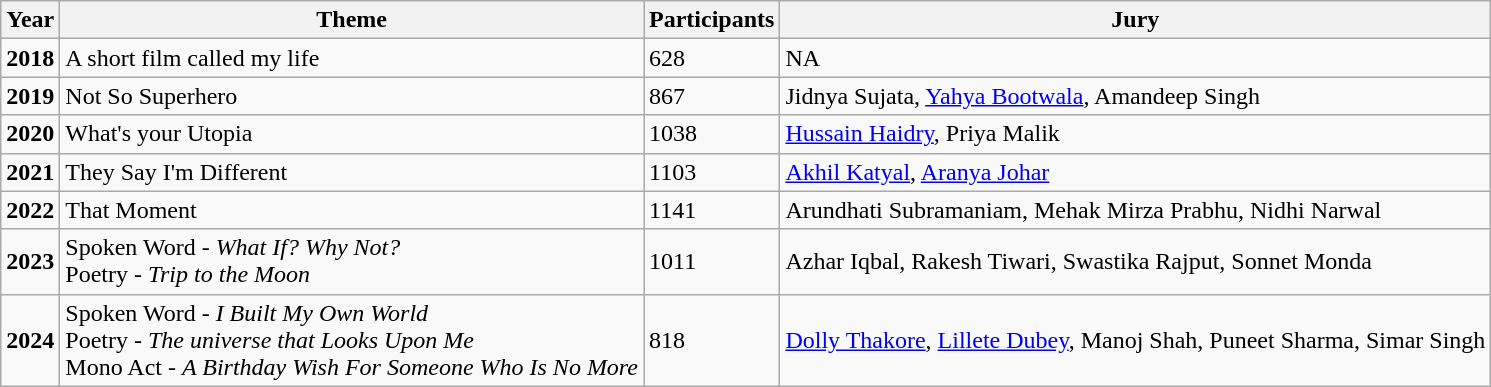<table class="wikitable">
<tr>
<th>Year</th>
<th>Theme</th>
<th>Participants</th>
<th>Jury</th>
</tr>
<tr>
<td><strong>2018</strong></td>
<td>A short film called my life</td>
<td>628</td>
<td>NA</td>
</tr>
<tr>
<td><strong>2019</strong></td>
<td>Not So Superhero</td>
<td>867</td>
<td>Jidnya Sujata, <a href='#'>Yahya Bootwala</a>, Amandeep Singh</td>
</tr>
<tr>
<td><strong>2020</strong></td>
<td>What's your Utopia</td>
<td>1038</td>
<td><a href='#'>Hussain Haidry</a>, Priya Malik</td>
</tr>
<tr>
<td><strong>2021</strong></td>
<td>They Say I'm Different</td>
<td>1103</td>
<td><a href='#'>Akhil Katyal</a>, <a href='#'>Aranya Johar</a></td>
</tr>
<tr>
<td><strong>2022</strong></td>
<td>That Moment</td>
<td>1141</td>
<td>Arundhati Subramaniam, Mehak Mirza Prabhu, Nidhi Narwal</td>
</tr>
<tr>
<td><strong>2023</strong></td>
<td>Spoken Word - <em>What If? Why Not?</em><br>Poetry - <em>Trip to the Moon</em></td>
<td>1011</td>
<td>Azhar Iqbal, Rakesh Tiwari, Swastika Rajput, Sonnet Monda</td>
</tr>
<tr>
<td><strong>2024</strong></td>
<td>Spoken Word - <em>I Built My Own World</em><br>Poetry - <em>The universe that Looks Upon Me</em><br>Mono Act - <em>A Birthday Wish For Someone Who Is No More</em></td>
<td>818</td>
<td><a href='#'>Dolly Thakore</a>, <a href='#'>Lillete Dubey</a>, Manoj Shah, Puneet Sharma, Simar Singh</td>
</tr>
</table>
